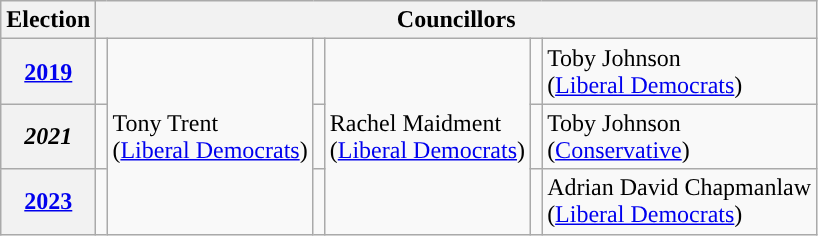<table class="wikitable">
<tr>
<th>Election</th>
<th colspan="6">Councillors</th>
</tr>
<tr>
<th><a href='#'>2019</a></th>
<td rowspan="1;" style="background-color: "></td>
<td rowspan="3">Tony Trent<br>(<a href='#'>Liberal Democrats</a>)</td>
<td rowspan="1;" style="background-color: "></td>
<td rowspan="3">Rachel Maidment<br>(<a href='#'>Liberal Democrats</a>)</td>
<td rowspan="1;" style="background-color: "></td>
<td rowspan="1">Toby Johnson<br>(<a href='#'>Liberal Democrats</a>)</td>
</tr>
<tr>
<th><em>2021</em></th>
<td rowspan="1;" style="background-color: "></td>
<td rowspan="1;" style="background-color: "></td>
<td></td>
<td rowspan="1">Toby Johnson<br>(<a href='#'>Conservative</a>)</td>
</tr>
<tr>
<th><a href='#'>2023</a></th>
<td rowspan="1;" style="background-color: "></td>
<td rowspan="1;" style="background-color: "></td>
<td rowspan="1;" style="background-color: "></td>
<td rowspan="1">Adrian David Chapmanlaw<br>(<a href='#'>Liberal Democrats</a>)</td>
</tr>
</table>
